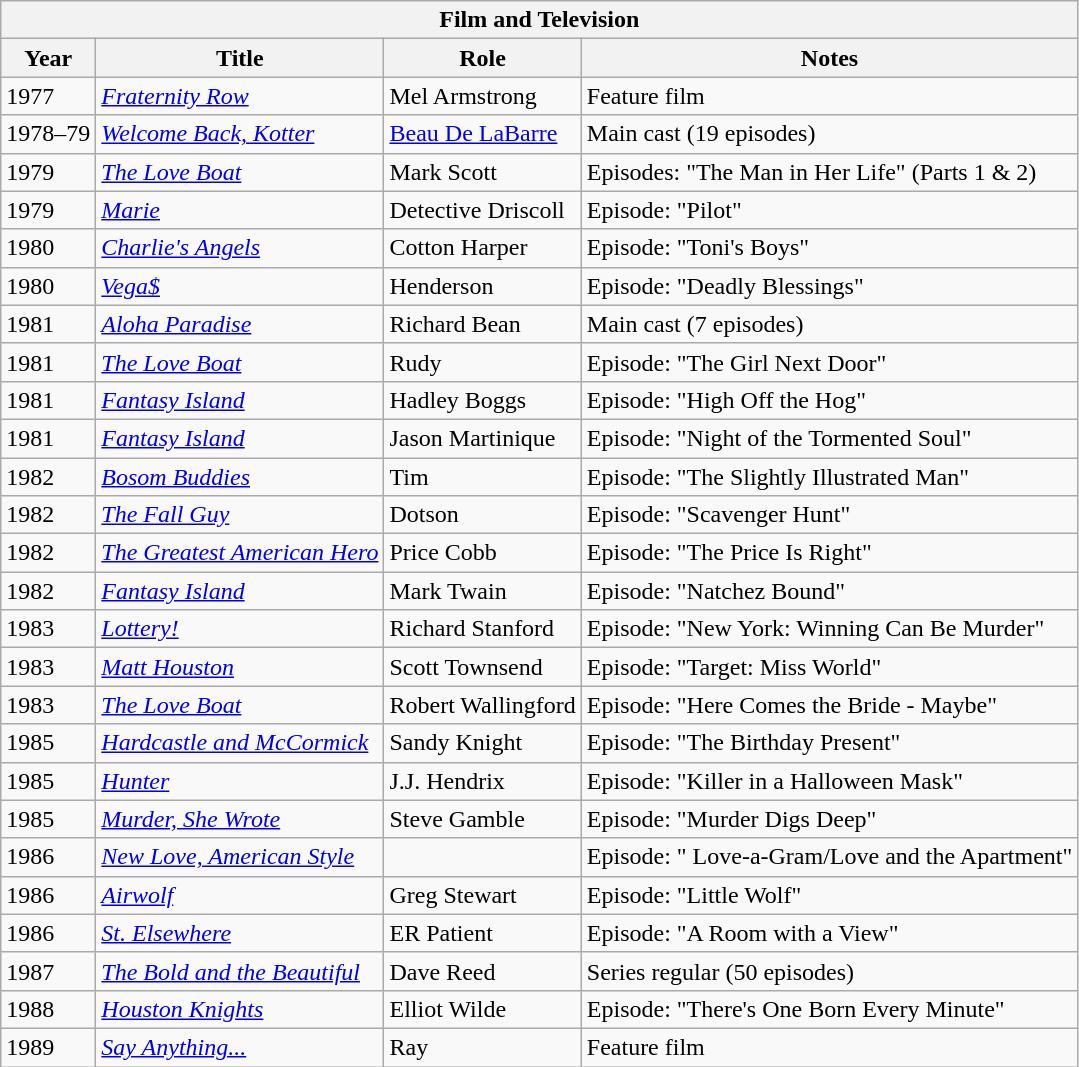<table class="wikitable">
<tr>
<th colspan=4>Film and Television</th>
</tr>
<tr style="text-align:center;">
<th>Year</th>
<th>Title</th>
<th>Role</th>
<th>Notes</th>
</tr>
<tr>
<td>1977</td>
<td><em><a href='#'>Fraternity Row</a></em></td>
<td>Mel Armstrong</td>
<td>Feature film</td>
</tr>
<tr>
<td>1978–79</td>
<td><em><a href='#'>Welcome Back, Kotter</a></em></td>
<td><a href='#'>Beau De LaBarre</a></td>
<td>Main cast (19 episodes)</td>
</tr>
<tr>
<td>1979</td>
<td><em><a href='#'>The Love Boat</a></em></td>
<td>Mark Scott</td>
<td>Episodes: "The Man in Her Life" (Parts 1 & 2)</td>
</tr>
<tr>
<td>1979</td>
<td><em><a href='#'>Marie</a></em></td>
<td>Detective Driscoll</td>
<td>Episode: "Pilot"</td>
</tr>
<tr>
<td>1980</td>
<td><em><a href='#'>Charlie's Angels</a></em></td>
<td>Cotton Harper</td>
<td>Episode: "Toni's Boys"</td>
</tr>
<tr>
<td>1980</td>
<td><em><a href='#'>Vega$</a></em></td>
<td>Henderson</td>
<td>Episode: "Deadly Blessings"</td>
</tr>
<tr |>
<td>1981</td>
<td><em><a href='#'>Aloha Paradise</a></em></td>
<td>Richard Bean</td>
<td>Main cast (7 episodes)</td>
</tr>
<tr>
<td>1981</td>
<td><em><a href='#'>The Love Boat</a></em></td>
<td>Rudy</td>
<td>Episode: "The Girl Next Door"</td>
</tr>
<tr>
<td>1981</td>
<td><em><a href='#'>Fantasy Island</a></em></td>
<td>Hadley Boggs</td>
<td>Episode: "High Off the Hog"</td>
</tr>
<tr>
<td>1981</td>
<td><em><a href='#'>Fantasy Island</a></em></td>
<td>Jason Martinique</td>
<td>Episode: "Night of the Tormented Soul"</td>
</tr>
<tr>
<td>1982</td>
<td><em><a href='#'>Bosom Buddies</a></em></td>
<td>Tim</td>
<td>Episode: "The Slightly Illustrated Man"</td>
</tr>
<tr>
<td>1982</td>
<td><em><a href='#'>The Fall Guy</a></em></td>
<td>Dotson</td>
<td>Episode: "Scavenger Hunt"</td>
</tr>
<tr>
<td>1982</td>
<td><em><a href='#'>The Greatest American Hero</a></em></td>
<td>Price Cobb</td>
<td>Episode: "The Price Is Right"</td>
</tr>
<tr>
<td>1982</td>
<td><em><a href='#'>Fantasy Island</a></em></td>
<td>Mark Twain</td>
<td>Episode: "Natchez Bound"</td>
</tr>
<tr>
<td>1983</td>
<td><em><a href='#'>Lottery!</a></em></td>
<td>Richard Stanford</td>
<td>Episode: "New York: Winning Can Be Murder"</td>
</tr>
<tr>
<td>1983</td>
<td><em><a href='#'>Matt Houston</a></em></td>
<td>Scott Townsend</td>
<td>Episode: "Target: Miss World"</td>
</tr>
<tr>
<td>1983</td>
<td><em><a href='#'>The Love Boat</a></em></td>
<td>Robert Wallingford</td>
<td>Episode: "Here Comes the Bride - Maybe"</td>
</tr>
<tr>
<td>1985</td>
<td><em><a href='#'>Hardcastle and McCormick</a></em></td>
<td>Sandy Knight</td>
<td>Episode: "The Birthday Present"</td>
</tr>
<tr>
<td>1985</td>
<td><em><a href='#'>Hunter</a></em></td>
<td>J.J. Hendrix</td>
<td>Episode: "Killer in a Halloween Mask"</td>
</tr>
<tr>
<td>1985</td>
<td><em><a href='#'>Murder, She Wrote</a></em></td>
<td>Steve Gamble</td>
<td>Episode: "Murder Digs Deep"</td>
</tr>
<tr>
<td>1986</td>
<td><em><a href='#'>New Love, American Style</a></em></td>
<td></td>
<td>Episode: " Love-a-Gram/Love and the Apartment"</td>
</tr>
<tr>
<td>1986</td>
<td><em><a href='#'>Airwolf</a></em></td>
<td>Greg Stewart</td>
<td>Episode: "Little Wolf"</td>
</tr>
<tr>
<td>1986</td>
<td><em><a href='#'>St. Elsewhere</a></em></td>
<td>ER Patient</td>
<td>Episode: "A Room with a View"</td>
</tr>
<tr>
<td>1987</td>
<td><em><a href='#'>The Bold and the Beautiful</a></em></td>
<td>Dave Reed</td>
<td>Series regular (50 episodes)</td>
</tr>
<tr>
<td>1988</td>
<td><em><a href='#'>Houston Knights</a></em></td>
<td>Elliot Wilde</td>
<td>Episode: "There's One Born Every Minute"</td>
</tr>
<tr>
<td>1989</td>
<td><em><a href='#'>Say Anything...</a></em></td>
<td>Ray</td>
<td>Feature film</td>
</tr>
</table>
